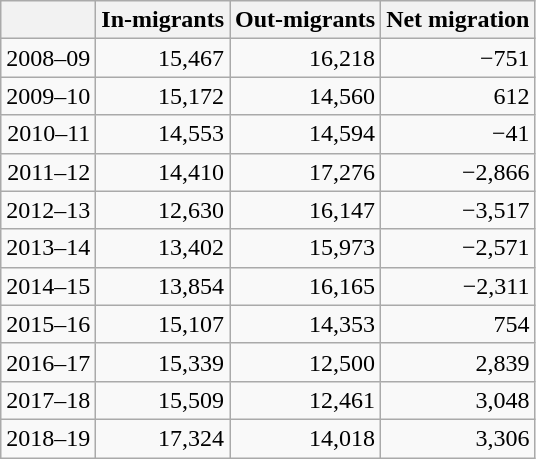<table class="wikitable">
<tr>
<th></th>
<th>In-migrants</th>
<th>Out-migrants</th>
<th>Net migration</th>
</tr>
<tr align="right">
<td>2008–09</td>
<td>15,467</td>
<td>16,218</td>
<td>−751</td>
</tr>
<tr align="right">
<td>2009–10</td>
<td>15,172</td>
<td>14,560</td>
<td>612</td>
</tr>
<tr align="right">
<td>2010–11</td>
<td>14,553</td>
<td>14,594</td>
<td>−41</td>
</tr>
<tr align="right">
<td>2011–12</td>
<td>14,410</td>
<td>17,276</td>
<td>−2,866</td>
</tr>
<tr align="right">
<td>2012–13</td>
<td>12,630</td>
<td>16,147</td>
<td>−3,517</td>
</tr>
<tr align="right">
<td>2013–14</td>
<td>13,402</td>
<td>15,973</td>
<td>−2,571</td>
</tr>
<tr align="right">
<td>2014–15</td>
<td>13,854</td>
<td>16,165</td>
<td>−2,311</td>
</tr>
<tr align="right">
<td>2015–16</td>
<td>15,107</td>
<td>14,353</td>
<td>754</td>
</tr>
<tr align="right">
<td>2016–17</td>
<td>15,339</td>
<td>12,500</td>
<td>2,839</td>
</tr>
<tr align="right">
<td>2017–18</td>
<td>15,509</td>
<td>12,461</td>
<td>3,048</td>
</tr>
<tr align="right">
<td>2018–19</td>
<td>17,324</td>
<td>14,018</td>
<td>3,306</td>
</tr>
</table>
